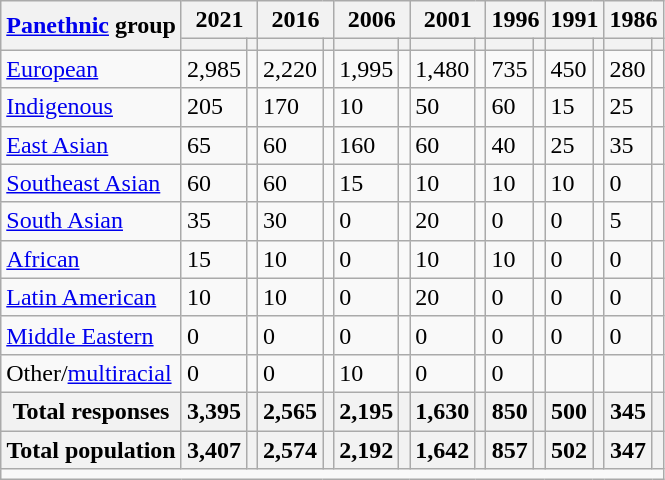<table class="wikitable collapsible sortable">
<tr>
<th rowspan="2"><a href='#'>Panethnic</a> group</th>
<th colspan="2">2021</th>
<th colspan="2">2016</th>
<th colspan="2">2006</th>
<th colspan="2">2001</th>
<th colspan="2">1996</th>
<th colspan="2">1991</th>
<th colspan="2">1986</th>
</tr>
<tr>
<th><a href='#'></a></th>
<th></th>
<th></th>
<th></th>
<th></th>
<th></th>
<th></th>
<th></th>
<th></th>
<th></th>
<th></th>
<th></th>
<th></th>
<th></th>
</tr>
<tr>
<td><a href='#'>European</a></td>
<td>2,985</td>
<td></td>
<td>2,220</td>
<td></td>
<td>1,995</td>
<td></td>
<td>1,480</td>
<td></td>
<td>735</td>
<td></td>
<td>450</td>
<td></td>
<td>280</td>
<td></td>
</tr>
<tr>
<td><a href='#'>Indigenous</a></td>
<td>205</td>
<td></td>
<td>170</td>
<td></td>
<td>10</td>
<td></td>
<td>50</td>
<td></td>
<td>60</td>
<td></td>
<td>15</td>
<td></td>
<td>25</td>
<td></td>
</tr>
<tr>
<td><a href='#'>East Asian</a></td>
<td>65</td>
<td></td>
<td>60</td>
<td></td>
<td>160</td>
<td></td>
<td>60</td>
<td></td>
<td>40</td>
<td></td>
<td>25</td>
<td></td>
<td>35</td>
<td></td>
</tr>
<tr>
<td><a href='#'>Southeast Asian</a></td>
<td>60</td>
<td></td>
<td>60</td>
<td></td>
<td>15</td>
<td></td>
<td>10</td>
<td></td>
<td>10</td>
<td></td>
<td>10</td>
<td></td>
<td>0</td>
<td></td>
</tr>
<tr>
<td><a href='#'>South Asian</a></td>
<td>35</td>
<td></td>
<td>30</td>
<td></td>
<td>0</td>
<td></td>
<td>20</td>
<td></td>
<td>0</td>
<td></td>
<td>0</td>
<td></td>
<td>5</td>
<td></td>
</tr>
<tr>
<td><a href='#'>African</a></td>
<td>15</td>
<td></td>
<td>10</td>
<td></td>
<td>0</td>
<td></td>
<td>10</td>
<td></td>
<td>10</td>
<td></td>
<td>0</td>
<td></td>
<td>0</td>
<td></td>
</tr>
<tr>
<td><a href='#'>Latin American</a></td>
<td>10</td>
<td></td>
<td>10</td>
<td></td>
<td>0</td>
<td></td>
<td>20</td>
<td></td>
<td>0</td>
<td></td>
<td>0</td>
<td></td>
<td>0</td>
<td></td>
</tr>
<tr>
<td><a href='#'>Middle Eastern</a></td>
<td>0</td>
<td></td>
<td>0</td>
<td></td>
<td>0</td>
<td></td>
<td>0</td>
<td></td>
<td>0</td>
<td></td>
<td>0</td>
<td></td>
<td>0</td>
<td></td>
</tr>
<tr>
<td>Other/<a href='#'>multiracial</a></td>
<td>0</td>
<td></td>
<td>0</td>
<td></td>
<td>10</td>
<td></td>
<td>0</td>
<td></td>
<td>0</td>
<td></td>
<td></td>
<td></td>
<td></td>
<td></td>
</tr>
<tr>
<th>Total responses</th>
<th>3,395</th>
<th></th>
<th>2,565</th>
<th></th>
<th>2,195</th>
<th></th>
<th>1,630</th>
<th></th>
<th>850</th>
<th></th>
<th>500</th>
<th></th>
<th>345</th>
<th></th>
</tr>
<tr class="sortbottom">
<th>Total population</th>
<th>3,407</th>
<th></th>
<th>2,574</th>
<th></th>
<th>2,192</th>
<th></th>
<th>1,642</th>
<th></th>
<th>857</th>
<th></th>
<th>502</th>
<th></th>
<th>347</th>
<th></th>
</tr>
<tr class="sortbottom">
<td colspan="20"></td>
</tr>
</table>
